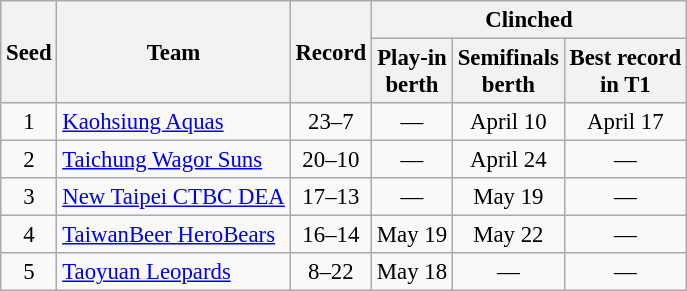<table class="wikitable"  style="font-size:95%; text-align:center">
<tr>
<th rowspan=2>Seed</th>
<th rowspan=2>Team</th>
<th rowspan=2>Record</th>
<th colspan=3>Clinched</th>
</tr>
<tr>
<th>Play-in<br>berth</th>
<th>Semifinals<br>berth</th>
<th>Best record<br>in T1</th>
</tr>
<tr>
<td>1</td>
<td align=left><a href='#'>Kaohsiung Aquas</a></td>
<td>23–7</td>
<td>—</td>
<td>April 10</td>
<td>April 17</td>
</tr>
<tr>
<td>2</td>
<td align=left><a href='#'>Taichung Wagor Suns</a></td>
<td>20–10</td>
<td>—</td>
<td>April 24</td>
<td>—</td>
</tr>
<tr>
<td>3</td>
<td align=left><a href='#'>New Taipei CTBC DEA</a></td>
<td>17–13</td>
<td>—</td>
<td>May 19</td>
<td>—</td>
</tr>
<tr>
<td>4</td>
<td align=left><a href='#'>TaiwanBeer HeroBears</a></td>
<td>16–14</td>
<td>May 19</td>
<td>May 22</td>
<td>—</td>
</tr>
<tr>
<td>5</td>
<td align=left><a href='#'>Taoyuan Leopards</a></td>
<td>8–22</td>
<td>May 18</td>
<td>—</td>
<td>—</td>
</tr>
</table>
